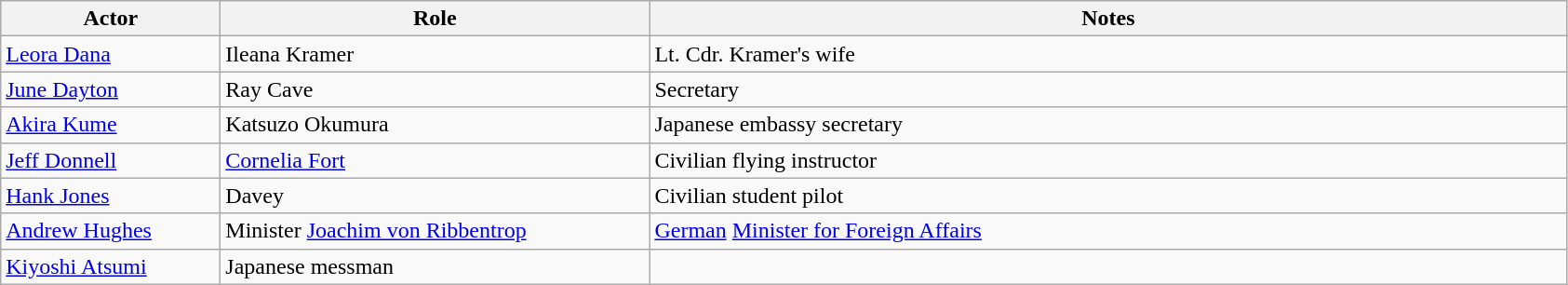<table class="wikitable sticky-header">
<tr ">
<th style="width:150px;">Actor</th>
<th style="width:300px;">Role</th>
<th style="width:650px;">Notes</th>
</tr>
<tr>
<td><a href='#'>Leora Dana</a></td>
<td>Ileana Kramer</td>
<td>Lt. Cdr. Kramer's wife</td>
</tr>
<tr>
<td><a href='#'>June Dayton</a></td>
<td>Ray Cave</td>
<td>Secretary</td>
</tr>
<tr>
<td><a href='#'>Akira Kume</a></td>
<td>Katsuzo Okumura</td>
<td>Japanese embassy secretary</td>
</tr>
<tr>
<td><a href='#'>Jeff Donnell</a></td>
<td><a href='#'>Cornelia Fort</a></td>
<td>Civilian flying instructor</td>
</tr>
<tr>
<td><a href='#'>Hank Jones</a></td>
<td>Davey</td>
<td>Civilian student pilot</td>
</tr>
<tr>
<td><a href='#'>Andrew Hughes</a></td>
<td>Minister <a href='#'>Joachim von Ribbentrop</a></td>
<td><a href='#'>German</a> <a href='#'>Minister for Foreign Affairs</a></td>
</tr>
<tr>
<td><a href='#'>Kiyoshi Atsumi</a></td>
<td>Japanese messman</td>
<td></td>
</tr>
</table>
